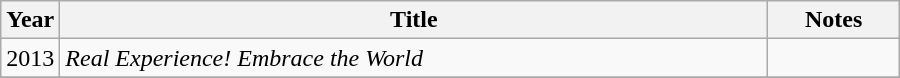<table class="wikitable" style="width:600px">
<tr>
<th width=10>Year</th>
<th>Title</th>
<th>Notes</th>
</tr>
<tr>
<td>2013</td>
<td><em>Real Experience! Embrace the World</em></td>
<td></td>
</tr>
<tr>
</tr>
</table>
